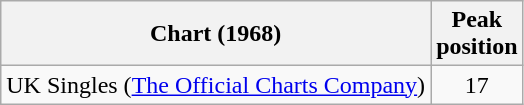<table class="wikitable sortable">
<tr>
<th>Chart (1968)</th>
<th>Peak<br>position</th>
</tr>
<tr>
<td>UK Singles (<a href='#'>The Official Charts Company</a>)</td>
<td align="center">17</td>
</tr>
</table>
